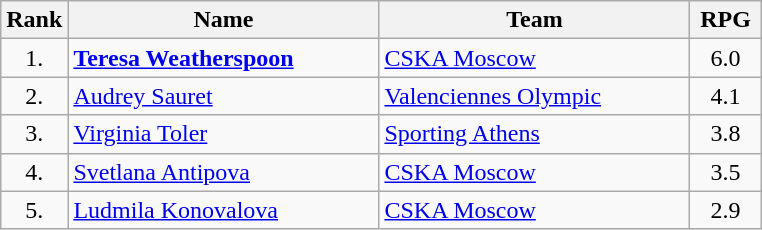<table class="wikitable" style="text-align: center;">
<tr>
<th>Rank</th>
<th width=200>Name</th>
<th width=200>Team</th>
<th width=40>RPG</th>
</tr>
<tr>
<td>1.</td>
<td align="left"> <strong><a href='#'>Teresa Weatherspoon</a></strong></td>
<td align="left"> <a href='#'>CSKA Moscow</a></td>
<td>6.0</td>
</tr>
<tr>
<td>2.</td>
<td align="left"> <a href='#'>Audrey Sauret</a></td>
<td align="left"> <a href='#'>Valenciennes Olympic</a></td>
<td>4.1</td>
</tr>
<tr>
<td>3.</td>
<td align="left"> <a href='#'>Virginia Toler</a></td>
<td align="left"> <a href='#'>Sporting Athens</a></td>
<td>3.8</td>
</tr>
<tr>
<td>4.</td>
<td align="left"> <a href='#'>Svetlana Antipova</a></td>
<td align="left"> <a href='#'>CSKA Moscow</a></td>
<td>3.5</td>
</tr>
<tr>
<td>5.</td>
<td align="left"> <a href='#'>Ludmila Konovalova</a></td>
<td align="left"> <a href='#'>CSKA Moscow</a></td>
<td>2.9</td>
</tr>
</table>
